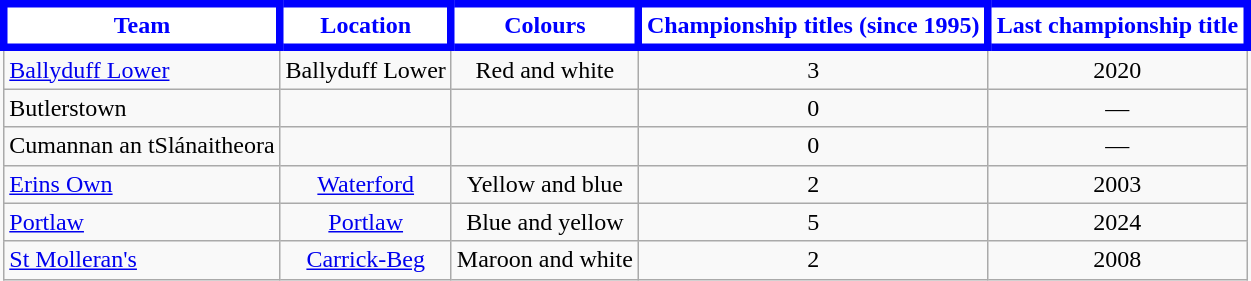<table class="wikitable sortable" style="text-align:center;">
<tr>
<th style="background:white;color:blue; border:5px solid blue">Team</th>
<th style="background:white;color:blue; border:5px solid blue">Location</th>
<th style="background:white;color:blue; border:5px solid blue">Colours</th>
<th style="background:white;color:blue; border:5px solid blue">Championship titles (since 1995)</th>
<th style="background:white;color:blue; border:5px solid blue">Last championship title</th>
</tr>
<tr>
<td style="text-align:left;"> <a href='#'>Ballyduff Lower</a></td>
<td>Ballyduff Lower</td>
<td>Red and white</td>
<td>3</td>
<td>2020</td>
</tr>
<tr>
<td style="text-align:left;"> Butlerstown</td>
<td></td>
<td></td>
<td>0</td>
<td>—</td>
</tr>
<tr>
<td style="text-align:left;">Cumannan an tSlánaitheora</td>
<td></td>
<td></td>
<td>0</td>
<td>—</td>
</tr>
<tr>
<td style="text-align:left;"> <a href='#'>Erins Own</a></td>
<td><a href='#'>Waterford</a></td>
<td>Yellow and blue</td>
<td>2</td>
<td>2003</td>
</tr>
<tr>
<td style="text-align:left;"> <a href='#'>Portlaw</a></td>
<td><a href='#'>Portlaw</a></td>
<td>Blue and yellow</td>
<td>5</td>
<td>2024</td>
</tr>
<tr>
<td style="text-align:left;"> <a href='#'>St Molleran's</a></td>
<td><a href='#'>Carrick-Beg</a></td>
<td>Maroon and white</td>
<td>2</td>
<td>2008</td>
</tr>
</table>
